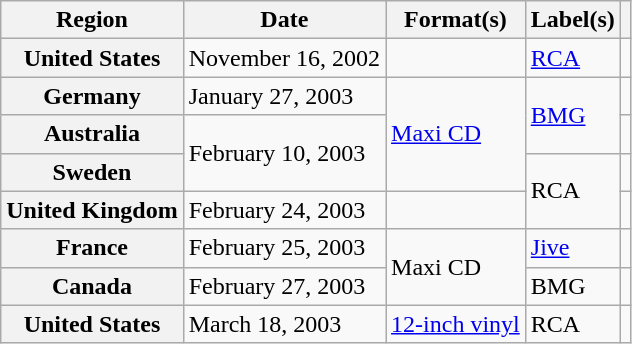<table class="wikitable plainrowheaders">
<tr>
<th scope="col">Region</th>
<th scope="col">Date</th>
<th scope="col">Format(s)</th>
<th scope="col">Label(s)</th>
<th scope="col"></th>
</tr>
<tr>
<th scope="row">United States</th>
<td>November 16, 2002</td>
<td></td>
<td><a href='#'>RCA</a></td>
<td align="center"></td>
</tr>
<tr>
<th scope="row">Germany</th>
<td>January 27, 2003</td>
<td rowspan="3"><a href='#'>Maxi CD</a></td>
<td rowspan="2"><a href='#'>BMG</a></td>
<td align="center"></td>
</tr>
<tr>
<th scope="row">Australia</th>
<td rowspan="2">February 10, 2003</td>
<td align="center"></td>
</tr>
<tr>
<th scope="row">Sweden</th>
<td rowspan="2">RCA</td>
<td align="center"></td>
</tr>
<tr>
<th scope="row">United Kingdom</th>
<td>February 24, 2003</td>
<td></td>
<td align="center"></td>
</tr>
<tr>
<th scope="row">France</th>
<td>February 25, 2003</td>
<td rowspan="2">Maxi CD</td>
<td><a href='#'>Jive</a></td>
<td align="center"></td>
</tr>
<tr>
<th scope="row">Canada</th>
<td>February 27, 2003</td>
<td>BMG</td>
<td align="center"></td>
</tr>
<tr>
<th scope="row">United States</th>
<td>March 18, 2003</td>
<td><a href='#'>12-inch vinyl</a></td>
<td>RCA</td>
<td align="center"></td>
</tr>
</table>
